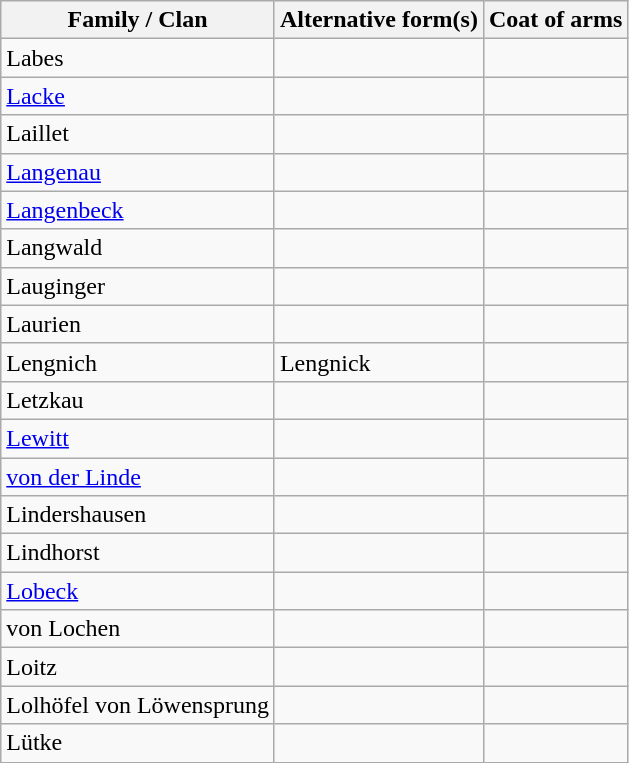<table class="wikitable">
<tr>
<th>Family / Clan</th>
<th>Alternative form(s)</th>
<th>Coat of arms</th>
</tr>
<tr>
<td>Labes</td>
<td></td>
<td></td>
</tr>
<tr>
<td><a href='#'>Lacke</a></td>
<td></td>
<td></td>
</tr>
<tr>
<td>Laillet</td>
<td></td>
<td></td>
</tr>
<tr>
<td><a href='#'>Langenau</a></td>
<td></td>
<td></td>
</tr>
<tr>
<td><a href='#'>Langenbeck</a></td>
<td></td>
<td></td>
</tr>
<tr>
<td>Langwald</td>
<td></td>
<td></td>
</tr>
<tr>
<td>Lauginger</td>
<td></td>
<td></td>
</tr>
<tr>
<td>Laurien</td>
<td></td>
<td></td>
</tr>
<tr>
<td>Lengnich</td>
<td>Lengnick</td>
<td></td>
</tr>
<tr>
<td>Letzkau</td>
<td></td>
<td></td>
</tr>
<tr>
<td><a href='#'>Lewitt</a></td>
<td></td>
<td></td>
</tr>
<tr>
<td><a href='#'>von der Linde</a></td>
<td></td>
<td></td>
</tr>
<tr>
<td>Lindershausen</td>
<td></td>
<td></td>
</tr>
<tr>
<td>Lindhorst</td>
<td></td>
<td></td>
</tr>
<tr>
<td><a href='#'>Lobeck</a></td>
<td></td>
<td></td>
</tr>
<tr>
<td>von Lochen</td>
<td></td>
<td></td>
</tr>
<tr>
<td>Loitz</td>
<td></td>
<td></td>
</tr>
<tr>
<td>Lolhöfel von Löwensprung</td>
<td></td>
<td></td>
</tr>
<tr>
<td>Lütke</td>
<td></td>
<td></td>
</tr>
</table>
